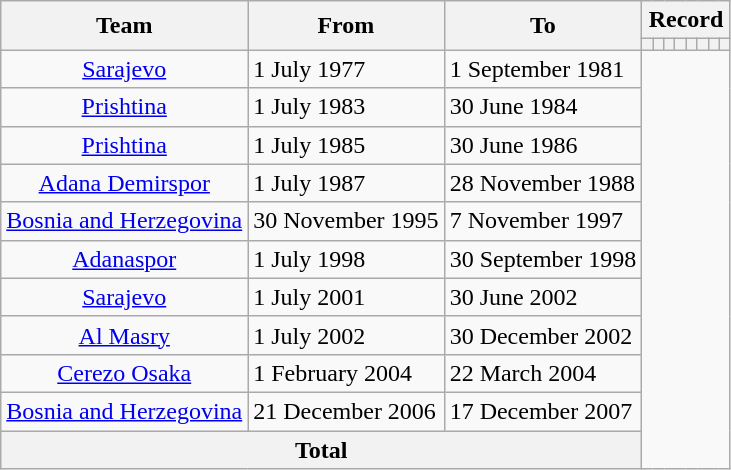<table class="wikitable" tyle="text-align: center">
<tr>
<th rowspan="2">Team</th>
<th rowspan="2">From</th>
<th rowspan="2">To</th>
<th colspan="8">Record</th>
</tr>
<tr>
<th></th>
<th></th>
<th></th>
<th></th>
<th></th>
<th></th>
<th></th>
<th></th>
</tr>
<tr>
<td align="center"><a href='#'>Sarajevo</a></td>
<td align="left">1 July 1977</td>
<td align="left">1 September 1981<br></td>
</tr>
<tr>
<td align="center"><a href='#'>Prishtina</a></td>
<td align="left">1 July 1983</td>
<td align="left">30 June 1984<br></td>
</tr>
<tr>
<td align="center"><a href='#'>Prishtina</a></td>
<td align="left">1 July 1985</td>
<td align="left">30 June 1986<br></td>
</tr>
<tr>
<td align="center"><a href='#'>Adana Demirspor</a></td>
<td align="left">1 July 1987</td>
<td align="left">28 November 1988<br></td>
</tr>
<tr>
<td align="center"><a href='#'>Bosnia and Herzegovina</a></td>
<td align="left">30 November 1995</td>
<td align="left">7 November 1997<br></td>
</tr>
<tr>
<td align="center"><a href='#'>Adanaspor</a></td>
<td align="left">1 July 1998</td>
<td align="left">30 September 1998<br></td>
</tr>
<tr>
<td align="center"><a href='#'>Sarajevo</a></td>
<td align="left">1 July 2001</td>
<td align="left">30 June 2002<br></td>
</tr>
<tr>
<td align="center"><a href='#'>Al Masry</a></td>
<td align="left">1 July 2002</td>
<td align="left">30 December 2002<br></td>
</tr>
<tr>
<td align="center"><a href='#'>Cerezo Osaka</a></td>
<td align="left">1 February 2004</td>
<td align="left">22 March 2004<br></td>
</tr>
<tr>
<td align="center"><a href='#'>Bosnia and Herzegovina</a></td>
<td align="left">21 December 2006</td>
<td align="left">17 December 2007<br></td>
</tr>
<tr>
<th colspan="3">Total<br></th>
</tr>
</table>
